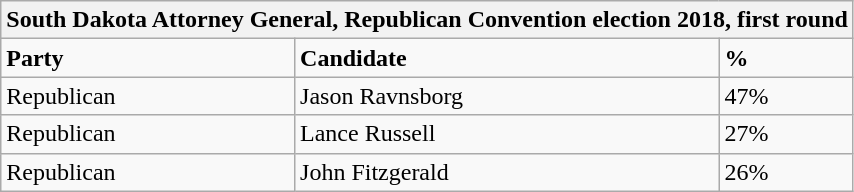<table class="wikitable">
<tr>
<th colspan="5">South Dakota Attorney General, Republican Convention election 2018, first round</th>
</tr>
<tr>
<td><strong>Party</strong></td>
<td><strong>Candidate</strong></td>
<td><strong>%</strong></td>
</tr>
<tr>
<td>Republican</td>
<td>Jason Ravnsborg</td>
<td>47%</td>
</tr>
<tr>
<td>Republican</td>
<td>Lance Russell</td>
<td>27%</td>
</tr>
<tr>
<td>Republican</td>
<td>John Fitzgerald</td>
<td>26%</td>
</tr>
</table>
